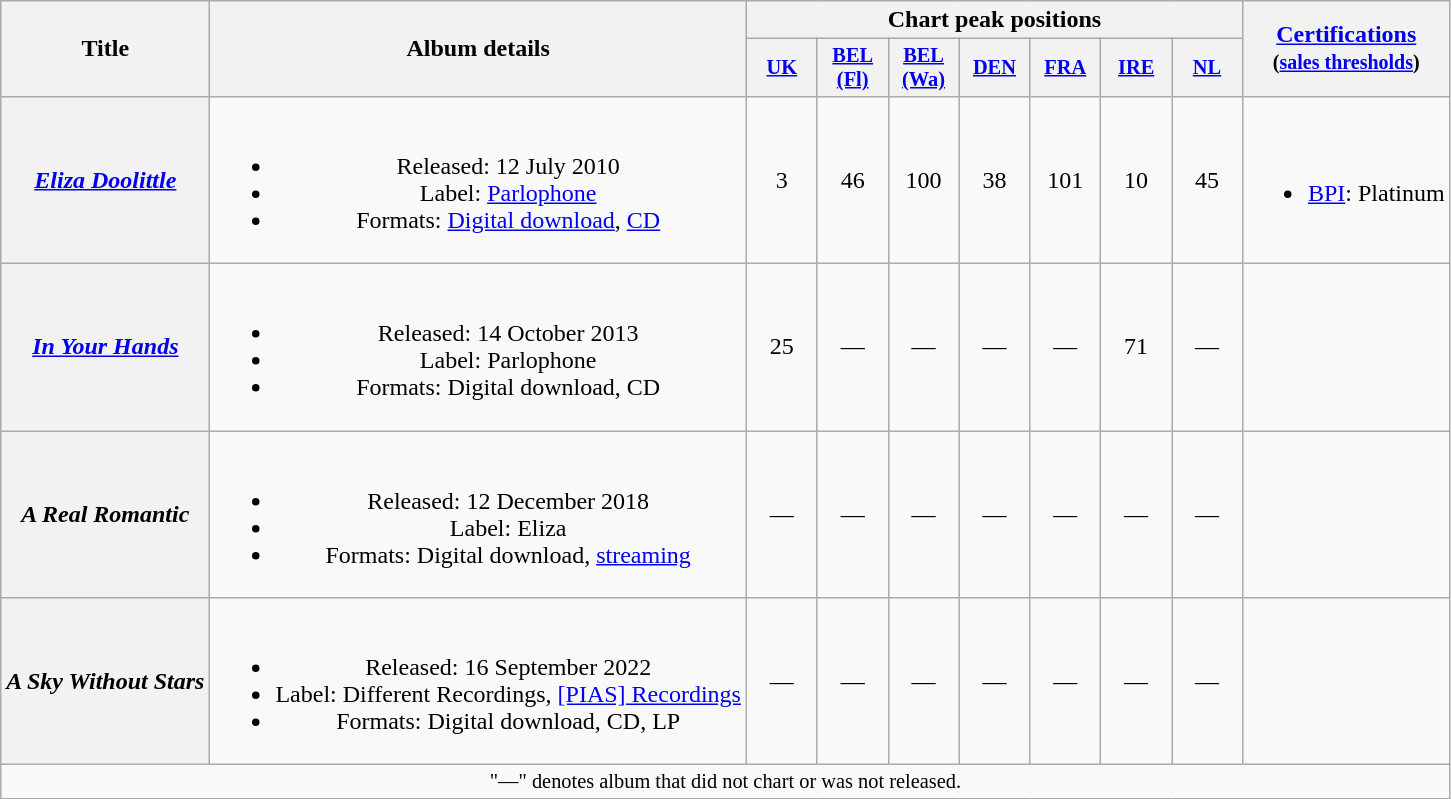<table class="wikitable plainrowheaders" style="text-align:center;">
<tr>
<th scope="col" rowspan="2">Title</th>
<th scope="col" rowspan="2">Album details</th>
<th scope="col" colspan="7">Chart peak positions</th>
<th rowspan="2" scope="col"><a href='#'>Certifications</a><br><small>(<a href='#'>sales thresholds</a>)</small></th>
</tr>
<tr>
<th scope="col" style="width:3em;font-size:85%;"><a href='#'>UK</a><br></th>
<th scope="col" style="width:3em;font-size:85%;"><a href='#'>BEL (Fl)</a><br></th>
<th scope="col" style="width:3em;font-size:85%;"><a href='#'>BEL (Wa)</a><br></th>
<th scope="col" style="width:3em;font-size:85%;"><a href='#'>DEN</a><br></th>
<th scope="col" style="width:3em;font-size:85%;"><a href='#'>FRA</a><br></th>
<th scope="col" style="width:3em;font-size:85%;"><a href='#'>IRE</a><br></th>
<th scope="col" style="width:3em;font-size:85%;"><a href='#'>NL</a><br></th>
</tr>
<tr>
<th scope="row"><em><a href='#'>Eliza Doolittle</a></em></th>
<td><br><ul><li>Released: 12 July 2010</li><li>Label: <a href='#'>Parlophone</a></li><li>Formats: <a href='#'>Digital download</a>, <a href='#'>CD</a></li></ul></td>
<td>3</td>
<td>46</td>
<td>100</td>
<td>38</td>
<td>101</td>
<td>10</td>
<td>45</td>
<td><br><ul><li><a href='#'>BPI</a>: Platinum</li></ul></td>
</tr>
<tr>
<th scope="row"><em><a href='#'>In Your Hands</a></em></th>
<td><br><ul><li>Released: 14 October 2013</li><li>Label: Parlophone</li><li>Formats: Digital download, CD</li></ul></td>
<td>25</td>
<td>—</td>
<td>—</td>
<td>—</td>
<td>—</td>
<td>71</td>
<td>—</td>
<td></td>
</tr>
<tr>
<th scope="row"><em>A Real Romantic</em></th>
<td><br><ul><li>Released: 12 December 2018</li><li>Label: Eliza</li><li>Formats: Digital download, <a href='#'>streaming</a></li></ul></td>
<td>—</td>
<td>—</td>
<td>—</td>
<td>—</td>
<td>—</td>
<td>—</td>
<td>—</td>
<td></td>
</tr>
<tr>
<th scope="row"><em>A Sky Without Stars</em></th>
<td><br><ul><li>Released: 16 September 2022</li><li>Label: Different Recordings, <a href='#'>[PIAS] Recordings</a></li><li>Formats: Digital download, CD, LP</li></ul></td>
<td>—</td>
<td>—</td>
<td>—</td>
<td>—</td>
<td>—</td>
<td>—</td>
<td>—</td>
<td></td>
</tr>
<tr>
<td colspan="10" style="font-size:85%">"—" denotes album that did not chart or was not released.</td>
</tr>
</table>
